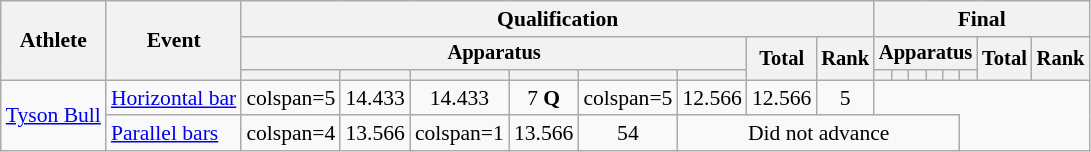<table class=wikitable style=font-size:90%;text-align:center>
<tr>
<th rowspan=3>Athlete</th>
<th rowspan=3>Event</th>
<th colspan =8>Qualification</th>
<th colspan =8>Final</th>
</tr>
<tr style=font-size:95%>
<th colspan=6>Apparatus</th>
<th rowspan=2>Total</th>
<th rowspan=2>Rank</th>
<th colspan=6>Apparatus</th>
<th rowspan=2>Total</th>
<th rowspan=2>Rank</th>
</tr>
<tr style="font-size:95%">
<th></th>
<th></th>
<th></th>
<th></th>
<th></th>
<th></th>
<th></th>
<th></th>
<th></th>
<th></th>
<th></th>
<th></th>
</tr>
<tr align=center>
<td align=left rowspan=2><a href='#'>Tyson Bull</a></td>
<td align=left><a href='#'>Horizontal bar</a></td>
<td>colspan=5 </td>
<td>14.433</td>
<td>14.433</td>
<td>7 <strong>Q</strong></td>
<td>colspan=5 </td>
<td>12.566</td>
<td>12.566</td>
<td>5</td>
</tr>
<tr>
<td align=left><a href='#'>Parallel bars</a></td>
<td>colspan=4 </td>
<td>13.566</td>
<td>colspan=1 </td>
<td>13.566</td>
<td>54</td>
<td colspan="8">Did not advance</td>
</tr>
</table>
